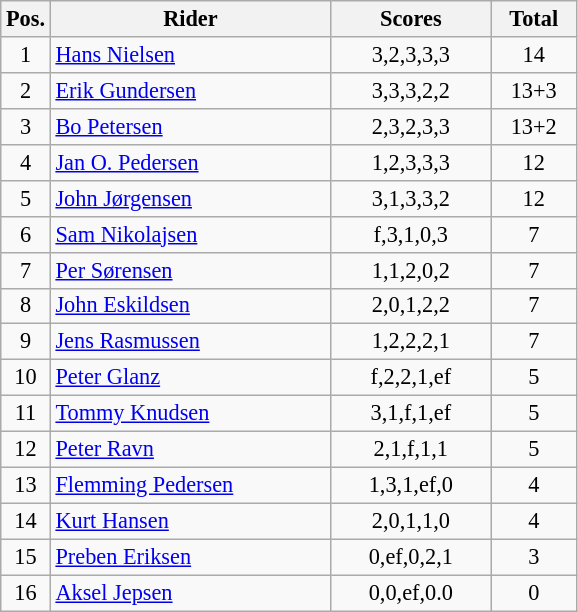<table class=wikitable style="font-size:93%;">
<tr>
<th width=25px>Pos.</th>
<th width=180px>Rider</th>
<th width=100px>Scores</th>
<th width=50px>Total</th>
</tr>
<tr align=center>
<td>1</td>
<td align=left><a href='#'>Hans Nielsen</a></td>
<td>3,2,3,3,3</td>
<td>14</td>
</tr>
<tr align=center>
<td>2</td>
<td align=left><a href='#'>Erik Gundersen</a></td>
<td>3,3,3,2,2</td>
<td>13+3</td>
</tr>
<tr align=center>
<td>3</td>
<td align=left><a href='#'>Bo Petersen</a></td>
<td>2,3,2,3,3</td>
<td>13+2</td>
</tr>
<tr align=center>
<td>4</td>
<td align=left><a href='#'>Jan O. Pedersen</a></td>
<td>1,2,3,3,3</td>
<td>12</td>
</tr>
<tr align=center>
<td>5</td>
<td align=left><a href='#'>John Jørgensen</a></td>
<td>3,1,3,3,2</td>
<td>12</td>
</tr>
<tr align=center>
<td>6</td>
<td align=left><a href='#'>Sam Nikolajsen</a></td>
<td>f,3,1,0,3</td>
<td>7</td>
</tr>
<tr align=center>
<td>7</td>
<td align=left><a href='#'>Per Sørensen</a></td>
<td>1,1,2,0,2</td>
<td>7</td>
</tr>
<tr align=center>
<td>8</td>
<td align=left><a href='#'>John Eskildsen</a></td>
<td>2,0,1,2,2</td>
<td>7</td>
</tr>
<tr align=center>
<td>9</td>
<td align=left><a href='#'>Jens Rasmussen</a></td>
<td>1,2,2,2,1</td>
<td>7</td>
</tr>
<tr align=center>
<td>10</td>
<td align=left><a href='#'>Peter Glanz</a></td>
<td>f,2,2,1,ef</td>
<td>5</td>
</tr>
<tr align=center>
<td>11</td>
<td align=left><a href='#'>Tommy Knudsen</a></td>
<td>3,1,f,1,ef</td>
<td>5</td>
</tr>
<tr align=center>
<td>12</td>
<td align=left><a href='#'>Peter Ravn</a></td>
<td>2,1,f,1,1</td>
<td>5</td>
</tr>
<tr align=center>
<td>13</td>
<td align=left><a href='#'>Flemming Pedersen</a></td>
<td>1,3,1,ef,0</td>
<td>4</td>
</tr>
<tr align=center>
<td>14</td>
<td align=left><a href='#'>Kurt Hansen</a></td>
<td>2,0,1,1,0</td>
<td>4</td>
</tr>
<tr align=center>
<td>15</td>
<td align=left><a href='#'>Preben Eriksen</a></td>
<td>0,ef,0,2,1</td>
<td>3</td>
</tr>
<tr align=center>
<td>16</td>
<td align=left><a href='#'>Aksel Jepsen</a></td>
<td>0,0,ef,0.0</td>
<td>0</td>
</tr>
</table>
